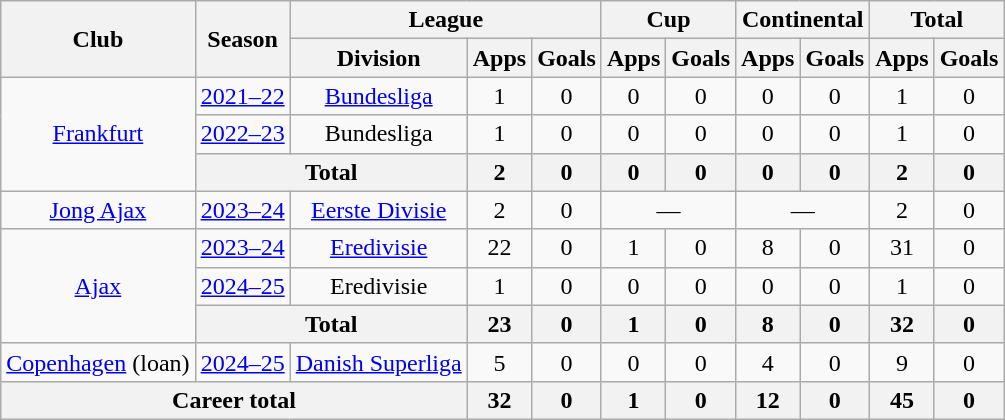<table class="wikitable" style="text-align: center">
<tr>
<th rowspan="2">Club</th>
<th rowspan="2">Season</th>
<th colspan="3">League</th>
<th colspan="2">Cup</th>
<th colspan="2">Continental</th>
<th colspan="2">Total</th>
</tr>
<tr>
<th>Division</th>
<th>Apps</th>
<th>Goals</th>
<th>Apps</th>
<th>Goals</th>
<th>Apps</th>
<th>Goals</th>
<th>Apps</th>
<th>Goals</th>
</tr>
<tr>
<td rowspan="3"><a href='#'>Frankfurt</a></td>
<td><a href='#'>2021–22</a></td>
<td><a href='#'>Bundesliga</a></td>
<td>1</td>
<td>0</td>
<td>0</td>
<td>0</td>
<td>0</td>
<td>0</td>
<td>1</td>
<td>0</td>
</tr>
<tr>
<td><a href='#'>2022–23</a></td>
<td>Bundesliga</td>
<td>1</td>
<td>0</td>
<td>0</td>
<td>0</td>
<td>0</td>
<td>0</td>
<td>1</td>
<td>0</td>
</tr>
<tr>
<th colspan="2">Total</th>
<th>2</th>
<th>0</th>
<th>0</th>
<th>0</th>
<th>0</th>
<th>0</th>
<th>2</th>
<th>0</th>
</tr>
<tr>
<td><a href='#'>Jong Ajax</a></td>
<td><a href='#'>2023–24</a></td>
<td><a href='#'>Eerste Divisie</a></td>
<td>2</td>
<td>0</td>
<td colspan="2">—</td>
<td colspan="2">—</td>
<td>2</td>
<td>0</td>
</tr>
<tr>
<td rowspan="3"><a href='#'>Ajax</a></td>
<td><a href='#'>2023–24</a></td>
<td><a href='#'>Eredivisie</a></td>
<td>22</td>
<td>0</td>
<td>1</td>
<td>0</td>
<td>8</td>
<td>0</td>
<td>31</td>
<td>0</td>
</tr>
<tr>
<td><a href='#'>2024–25</a></td>
<td>Eredivisie</td>
<td>1</td>
<td>0</td>
<td>0</td>
<td>0</td>
<td>0</td>
<td>0</td>
<td>1</td>
<td>0</td>
</tr>
<tr>
<th colspan="2">Total</th>
<th>23</th>
<th>0</th>
<th>1</th>
<th>0</th>
<th>8</th>
<th>0</th>
<th>32</th>
<th>0</th>
</tr>
<tr>
<td><a href='#'>Copenhagen</a> (loan)</td>
<td><a href='#'>2024–25</a></td>
<td><a href='#'>Danish Superliga</a></td>
<td>5</td>
<td>0</td>
<td>0</td>
<td>0</td>
<td>4</td>
<td>0</td>
<td>9</td>
<td>0</td>
</tr>
<tr>
<th colspan="3">Career total</th>
<th>32</th>
<th>0</th>
<th>1</th>
<th>0</th>
<th>12</th>
<th>0</th>
<th>45</th>
<th>0</th>
</tr>
</table>
